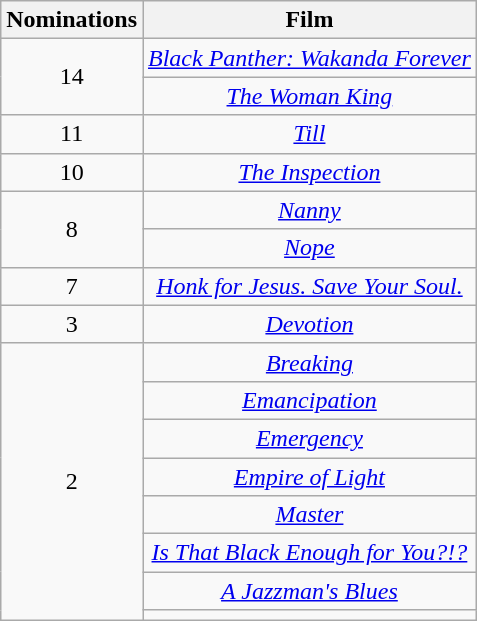<table class="wikitable" rowspan="2" style="text-align:center" background: #f6e39c;>
<tr>
<th scope="col" style="width:55px;">Nominations</th>
<th scope="col" style="text-align:center;">Film</th>
</tr>
<tr>
<td rowspan="2" style="text-align:center">14</td>
<td><em><a href='#'>Black Panther: Wakanda Forever</a></em></td>
</tr>
<tr>
<td><em><a href='#'>The Woman King</a></em></td>
</tr>
<tr>
<td style="text-align:center">11</td>
<td><em><a href='#'>Till</a></em></td>
</tr>
<tr>
<td style="text-align:center">10</td>
<td><em><a href='#'>The Inspection</a></em></td>
</tr>
<tr>
<td rowspan="2" style="text-align:center">8</td>
<td><em><a href='#'>Nanny</a></em></td>
</tr>
<tr>
<td><em><a href='#'>Nope</a></em></td>
</tr>
<tr>
<td style="text-align:center">7</td>
<td><em><a href='#'>Honk for Jesus. Save Your Soul.</a></em></td>
</tr>
<tr>
<td style="text-align:center">3</td>
<td><em><a href='#'>Devotion</a></em></td>
</tr>
<tr>
<td rowspan="8" style="text-align:center">2</td>
<td><em><a href='#'>Breaking</a></em></td>
</tr>
<tr>
<td><em><a href='#'>Emancipation</a></em></td>
</tr>
<tr>
<td><em><a href='#'>Emergency</a></em></td>
</tr>
<tr>
<td><em><a href='#'>Empire of Light</a></em></td>
</tr>
<tr>
<td><em><a href='#'>Master</a></em></td>
</tr>
<tr>
<td><em><a href='#'>Is That Black Enough for You?!?</a></em></td>
</tr>
<tr>
<td><em><a href='#'>A Jazzman's Blues</a></em></td>
</tr>
<tr>
<td><em></em></td>
</tr>
</table>
